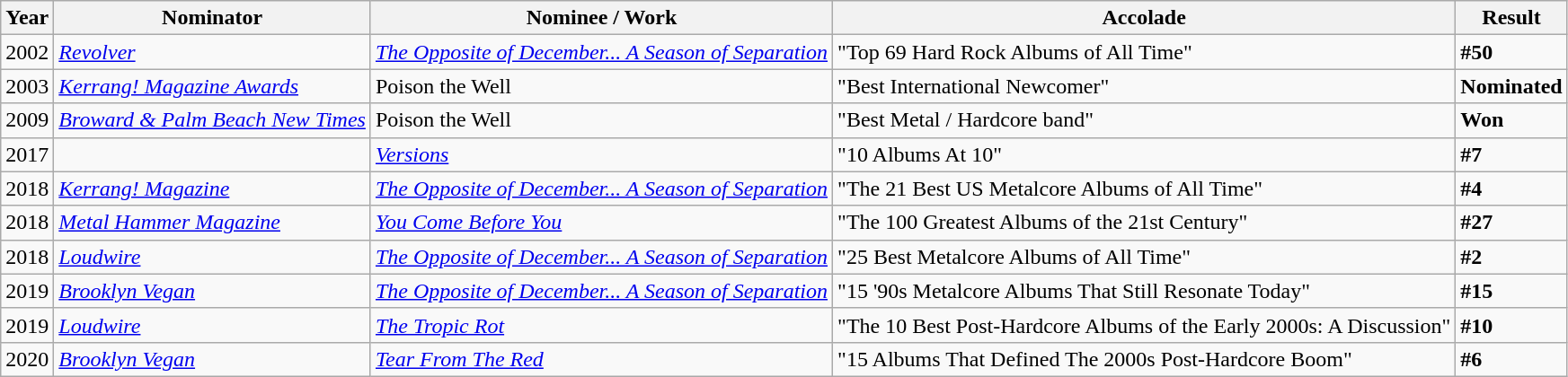<table class="wikitable">
<tr>
<th>Year</th>
<th><strong>Nominator</strong></th>
<th>Nominee / Work</th>
<th>Accolade</th>
<th>Result</th>
</tr>
<tr>
<td>2002</td>
<td><a href='#'><em>Revolver</em></a></td>
<td><em><a href='#'>The Opposite of December... A Season of Separation</a></em></td>
<td>"Top 69 Hard Rock Albums of All Time"</td>
<td><strong>#50</strong></td>
</tr>
<tr>
<td>2003</td>
<td><a href='#'><em>Kerrang! Magazine Awards</em></a></td>
<td>Poison the Well</td>
<td>"Best International Newcomer"</td>
<td><strong>Nominated</strong></td>
</tr>
<tr>
<td>2009</td>
<td><a href='#'><em>Broward & Palm Beach New Times</em></a></td>
<td>Poison the Well</td>
<td>"Best Metal / Hardcore band"</td>
<td><strong>Won</strong></td>
</tr>
<tr>
<td>2017</td>
<td></td>
<td><a href='#'><em>Versions</em></a></td>
<td>"10 Albums At 10"</td>
<td><strong>#7</strong></td>
</tr>
<tr>
<td>2018</td>
<td><a href='#'><em>Kerrang! Magazine</em></a></td>
<td><em><a href='#'>The Opposite of December... A Season of Separation</a></em></td>
<td>"The 21 Best US Metalcore Albums of All Time"</td>
<td><strong>#4</strong></td>
</tr>
<tr>
<td>2018</td>
<td><em><a href='#'>Metal Hammer Magazine</a></em></td>
<td><em><a href='#'>You Come Before You</a></em></td>
<td>"The 100 Greatest Albums of the 21st Century"</td>
<td><strong>#27</strong></td>
</tr>
<tr>
<td>2018</td>
<td><em><a href='#'>Loudwire</a></em></td>
<td><em><a href='#'>The Opposite of December... A Season of Separation</a></em></td>
<td>"25 Best Metalcore Albums of All Time"</td>
<td><strong>#2</strong></td>
</tr>
<tr>
<td>2019</td>
<td><a href='#'><em>Brooklyn Vegan</em></a></td>
<td><em><a href='#'>The Opposite of December... A Season of Separation</a></em></td>
<td>"15 '90s Metalcore Albums That Still Resonate Today"</td>
<td><strong>#15</strong></td>
</tr>
<tr>
<td>2019</td>
<td><em><a href='#'>Loudwire</a></em></td>
<td><em><a href='#'>The Tropic Rot</a></em></td>
<td>"The 10 Best Post-Hardcore Albums of the Early 2000s: A Discussion"</td>
<td><strong>#10</strong></td>
</tr>
<tr>
<td>2020</td>
<td><a href='#'><em>Brooklyn Vegan</em></a></td>
<td><a href='#'><em>Tear From The Red</em></a></td>
<td>"15 Albums That Defined The 2000s Post-Hardcore Boom"</td>
<td><strong>#6</strong></td>
</tr>
</table>
